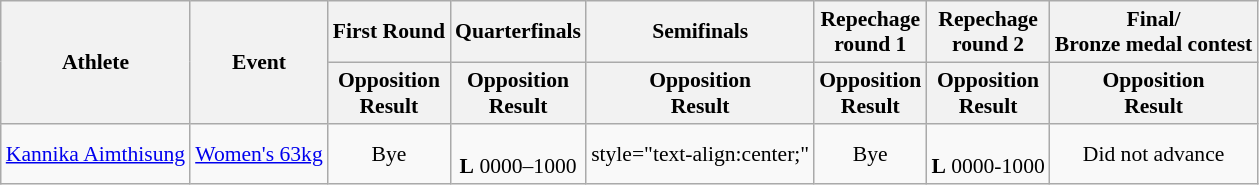<table class= wikitable style="font-size:90%">
<tr>
<th rowspan="2">Athlete</th>
<th rowspan="2">Event</th>
<th>First Round</th>
<th>Quarterfinals</th>
<th>Semifinals</th>
<th>Repechage <br>round 1</th>
<th>Repechage <br>round 2</th>
<th>Final/<br>Bronze medal contest</th>
</tr>
<tr>
<th>Opposition<br>Result</th>
<th>Opposition<br>Result</th>
<th>Opposition<br>Result</th>
<th>Opposition<br>Result</th>
<th>Opposition<br>Result</th>
<th>Opposition<br>Result</th>
</tr>
<tr>
<td><a href='#'>Kannika Aimthisung</a></td>
<td style="text-align:center;"><a href='#'>Women's 63kg</a></td>
<td style="text-align:center;">Bye</td>
<td style="text-align:center;"><br> <strong>L</strong> 0000–1000</td>
<td>style="text-align:center;" </td>
<td style="text-align:center;">Bye</td>
<td style="text-align:center;"><br> <strong>L</strong> 0000-1000</td>
<td style="text-align:center;">Did not advance</td>
</tr>
</table>
